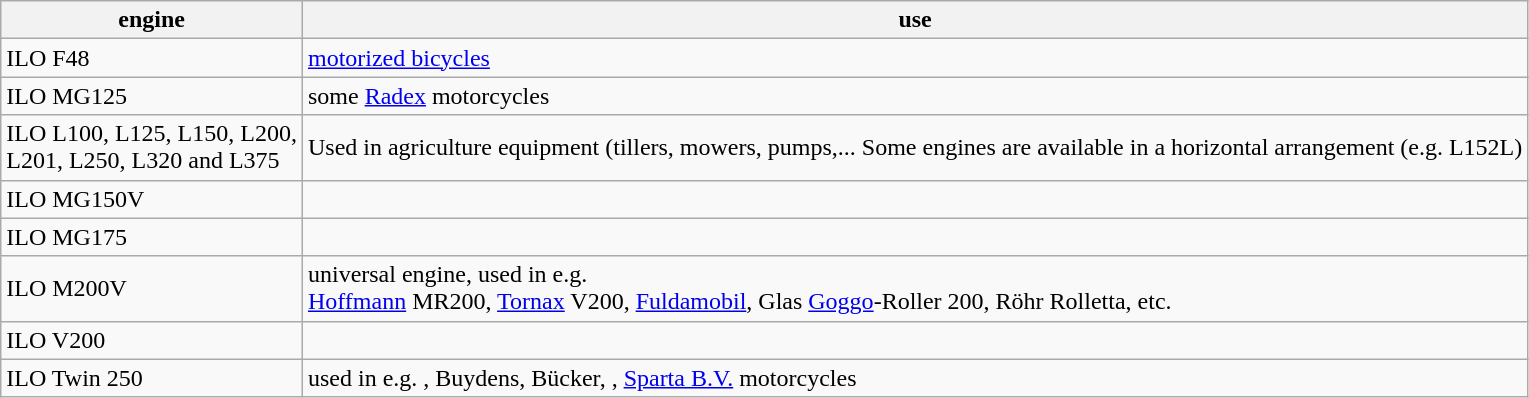<table class="wikitable">
<tr>
<th>engine</th>
<th>use</th>
</tr>
<tr>
<td>ILO F48</td>
<td><a href='#'>motorized bicycles</a> </td>
</tr>
<tr>
<td>ILO MG125</td>
<td>some <a href='#'>Radex</a> motorcycles</td>
</tr>
<tr>
<td>ILO L100, L125, L150, L200,<br> L201, L250, L320 and L375</td>
<td>Used in agriculture equipment (tillers, mowers, pumps,... Some engines are available in a horizontal arrangement (e.g. L152L)</td>
</tr>
<tr>
<td>ILO MG150V</td>
<td></td>
</tr>
<tr>
<td>ILO MG175</td>
<td></td>
</tr>
<tr>
<td>ILO M200V</td>
<td>universal engine, used in e.g. <br><a href='#'>Hoffmann</a> MR200, <a href='#'>Tornax</a> V200, <a href='#'>Fuldamobil</a>, Glas <a href='#'>Goggo</a>-Roller 200, Röhr Rolletta, etc.</td>
</tr>
<tr>
<td>ILO V200</td>
<td></td>
</tr>
<tr>
<td>ILO Twin 250</td>
<td>used in e.g. , Buydens, Bücker, , <a href='#'>Sparta B.V.</a> motorcycles </td>
</tr>
</table>
